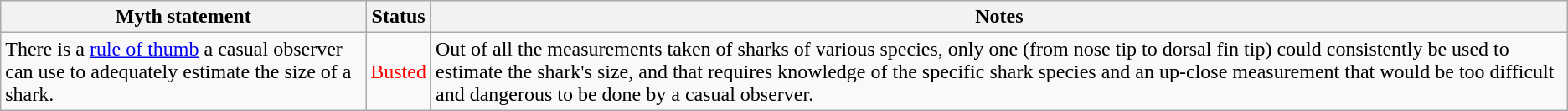<table class="wikitable">
<tr>
<th>Myth statement</th>
<th>Status</th>
<th>Notes</th>
</tr>
<tr>
<td>There is a <a href='#'>rule of thumb</a> a casual observer can use to adequately estimate the size of a shark.</td>
<td style="color:red">Busted</td>
<td>Out of all the measurements taken of sharks of various species, only one (from nose tip to dorsal fin tip) could consistently be used to estimate the shark's size, and that requires knowledge of the specific shark species and an up-close measurement that would be too difficult and dangerous to be done by a casual observer.</td>
</tr>
</table>
